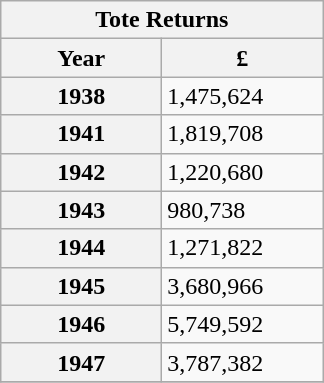<table class="wikitable">
<tr>
<th colspan="2">Tote Returns</th>
</tr>
<tr>
<th width=100>Year</th>
<th width=100>£</th>
</tr>
<tr>
<th>1938</th>
<td>1,475,624</td>
</tr>
<tr>
<th>1941</th>
<td>1,819,708</td>
</tr>
<tr>
<th>1942</th>
<td>1,220,680</td>
</tr>
<tr>
<th>1943</th>
<td>980,738</td>
</tr>
<tr>
<th>1944</th>
<td>1,271,822</td>
</tr>
<tr>
<th>1945</th>
<td>3,680,966</td>
</tr>
<tr>
<th>1946</th>
<td>5,749,592</td>
</tr>
<tr>
<th>1947</th>
<td>3,787,382</td>
</tr>
<tr>
</tr>
</table>
